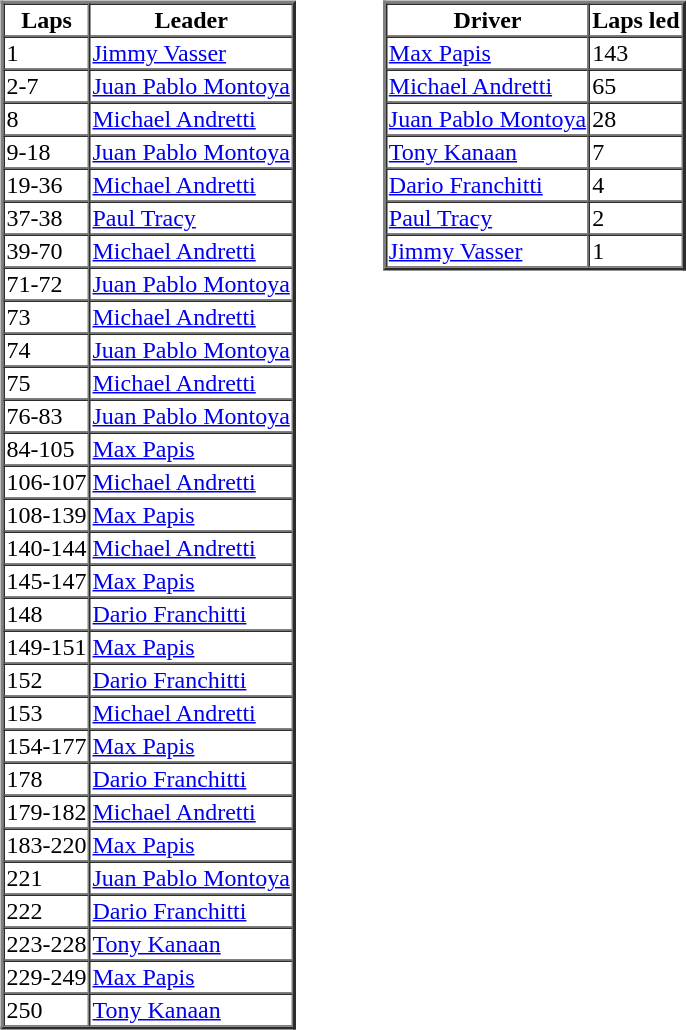<table>
<tr>
<td valign="top"><br><table border=2 cellspacing=0>
<tr>
<th>Laps</th>
<th>Leader</th>
</tr>
<tr>
<td>1</td>
<td><a href='#'>Jimmy Vasser</a></td>
</tr>
<tr>
<td>2-7</td>
<td><a href='#'>Juan Pablo Montoya</a></td>
</tr>
<tr>
<td>8</td>
<td><a href='#'>Michael Andretti</a></td>
</tr>
<tr>
<td>9-18</td>
<td><a href='#'>Juan Pablo Montoya</a></td>
</tr>
<tr>
<td>19-36</td>
<td><a href='#'>Michael Andretti</a></td>
</tr>
<tr>
<td>37-38</td>
<td><a href='#'>Paul Tracy</a></td>
</tr>
<tr>
<td>39-70</td>
<td><a href='#'>Michael Andretti</a></td>
</tr>
<tr>
<td>71-72</td>
<td><a href='#'>Juan Pablo Montoya</a></td>
</tr>
<tr>
<td>73</td>
<td><a href='#'>Michael Andretti</a></td>
</tr>
<tr>
<td>74</td>
<td><a href='#'>Juan Pablo Montoya</a></td>
</tr>
<tr>
<td>75</td>
<td><a href='#'>Michael Andretti</a></td>
</tr>
<tr>
<td>76-83</td>
<td><a href='#'>Juan Pablo Montoya</a></td>
</tr>
<tr>
<td>84-105</td>
<td><a href='#'>Max Papis</a></td>
</tr>
<tr>
<td>106-107</td>
<td><a href='#'>Michael Andretti</a></td>
</tr>
<tr>
<td>108-139</td>
<td><a href='#'>Max Papis</a></td>
</tr>
<tr>
<td>140-144</td>
<td><a href='#'>Michael Andretti</a></td>
</tr>
<tr>
<td>145-147</td>
<td><a href='#'>Max Papis</a></td>
</tr>
<tr>
<td>148</td>
<td><a href='#'>Dario Franchitti</a></td>
</tr>
<tr>
<td>149-151</td>
<td><a href='#'>Max Papis</a></td>
</tr>
<tr>
<td>152</td>
<td><a href='#'>Dario Franchitti</a></td>
</tr>
<tr>
<td>153</td>
<td><a href='#'>Michael Andretti</a></td>
</tr>
<tr>
<td>154-177</td>
<td><a href='#'>Max Papis</a></td>
</tr>
<tr>
<td>178</td>
<td><a href='#'>Dario Franchitti</a></td>
</tr>
<tr>
<td>179-182</td>
<td><a href='#'>Michael Andretti</a></td>
</tr>
<tr>
<td>183-220</td>
<td><a href='#'>Max Papis</a></td>
</tr>
<tr>
<td>221</td>
<td><a href='#'>Juan Pablo Montoya</a></td>
</tr>
<tr>
<td>222</td>
<td><a href='#'>Dario Franchitti</a></td>
</tr>
<tr>
<td>223-228</td>
<td><a href='#'>Tony Kanaan</a></td>
</tr>
<tr>
<td>229-249</td>
<td><a href='#'>Max Papis</a></td>
</tr>
<tr>
<td>250</td>
<td><a href='#'>Tony Kanaan</a></td>
</tr>
</table>
</td>
<td width="50"> </td>
<td valign="top"><br><table border=2 cellspacing=0>
<tr>
<th>Driver</th>
<th>Laps led</th>
</tr>
<tr>
<td><a href='#'>Max Papis</a></td>
<td>143</td>
</tr>
<tr>
<td><a href='#'>Michael Andretti</a></td>
<td>65</td>
</tr>
<tr>
<td><a href='#'>Juan Pablo Montoya</a></td>
<td>28</td>
</tr>
<tr>
<td><a href='#'>Tony Kanaan</a></td>
<td>7</td>
</tr>
<tr>
<td><a href='#'>Dario Franchitti</a></td>
<td>4</td>
</tr>
<tr>
<td><a href='#'>Paul Tracy</a></td>
<td>2</td>
</tr>
<tr>
<td><a href='#'>Jimmy Vasser</a></td>
<td>1</td>
</tr>
</table>
</td>
</tr>
</table>
